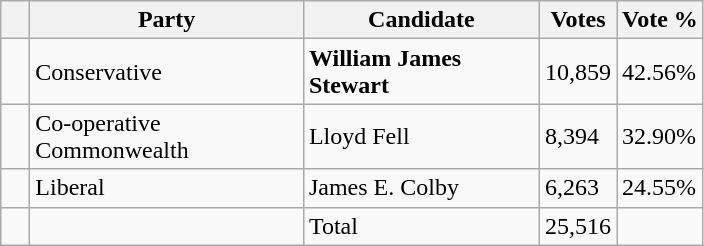<table class="wikitable">
<tr>
<th></th>
<th scope="col" width="175">Party</th>
<th scope="col" width="150">Candidate</th>
<th>Votes</th>
<th>Vote %</th>
</tr>
<tr |>
<td>   </td>
<td>Conservative</td>
<td><strong>William James Stewart</strong></td>
<td>10,859</td>
<td>42.56%</td>
</tr>
<tr>
<td>   </td>
<td>Co-operative Commonwealth</td>
<td>Lloyd Fell</td>
<td>8,394</td>
<td>32.90%</td>
</tr>
<tr |>
<td>   </td>
<td>Liberal</td>
<td>James E. Colby</td>
<td>6,263</td>
<td>24.55%</td>
</tr>
<tr |>
<td></td>
<td></td>
<td>Total</td>
<td>25,516</td>
<td></td>
</tr>
</table>
